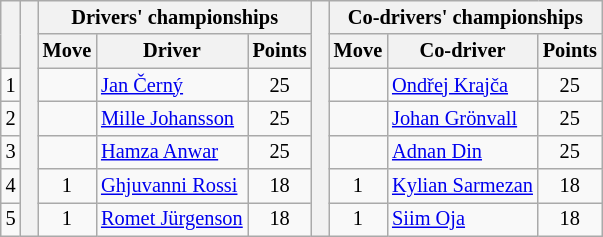<table class="wikitable" style="font-size:85%;">
<tr>
<th rowspan="2"></th>
<th rowspan="7" style="width:5px;"></th>
<th colspan="3">Drivers' championships</th>
<th rowspan="7" style="width:5px;"></th>
<th colspan="3" nowrap>Co-drivers' championships</th>
</tr>
<tr>
<th>Move</th>
<th>Driver</th>
<th>Points</th>
<th>Move</th>
<th>Co-driver</th>
<th>Points</th>
</tr>
<tr>
<td align="center">1</td>
<td align="center"></td>
<td><a href='#'>Jan Černý</a></td>
<td align="center">25</td>
<td align="center"></td>
<td><a href='#'>Ondřej Krajča</a></td>
<td align="center">25</td>
</tr>
<tr>
<td align="center">2</td>
<td align="center"></td>
<td><a href='#'>Mille Johansson</a></td>
<td align="center">25</td>
<td align="center"></td>
<td><a href='#'>Johan Grönvall</a></td>
<td align="center">25</td>
</tr>
<tr>
<td align="center">3</td>
<td align="center"></td>
<td><a href='#'>Hamza Anwar</a></td>
<td align="center">25</td>
<td align="center"></td>
<td><a href='#'>Adnan Din</a></td>
<td align="center">25</td>
</tr>
<tr>
<td align="center">4</td>
<td align="center"> 1</td>
<td><a href='#'>Ghjuvanni Rossi</a></td>
<td align="center">18</td>
<td align="center"> 1</td>
<td><a href='#'>Kylian Sarmezan</a></td>
<td align="center">18</td>
</tr>
<tr>
<td align="center">5</td>
<td align="center"> 1</td>
<td><a href='#'>Romet Jürgenson</a></td>
<td align="center">18</td>
<td align="center"> 1</td>
<td><a href='#'>Siim Oja</a></td>
<td align="center">18</td>
</tr>
</table>
